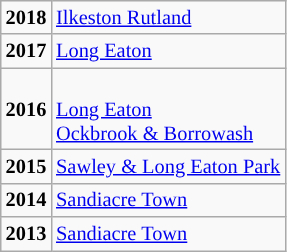<table class="wikitable" style="font-size:85%">
<tr>
<td style="text-align: center; font-weight: bold;">2018</td>
<td><a href='#'>Ilkeston Rutland</a></td>
</tr>
<tr>
<td style="text-align: center; font-weight: bold;">2017</td>
<td><a href='#'>Long Eaton</a></td>
</tr>
<tr>
<td style="text-align: center; font-weight: bold;">2016</td>
<td><br><a href='#'>Long Eaton</a><br>
<a href='#'>Ockbrook & Borrowash</a></td>
</tr>
<tr>
<td style="text-align: center; font-weight: bold;">2015</td>
<td><a href='#'>Sawley & Long Eaton Park</a></td>
</tr>
<tr>
<td style="text-align: center; font-weight: bold;">2014</td>
<td><a href='#'>Sandiacre Town</a></td>
</tr>
<tr>
<td style="text-align: center; font-weight: bold;">2013</td>
<td><a href='#'>Sandiacre Town</a></td>
</tr>
</table>
